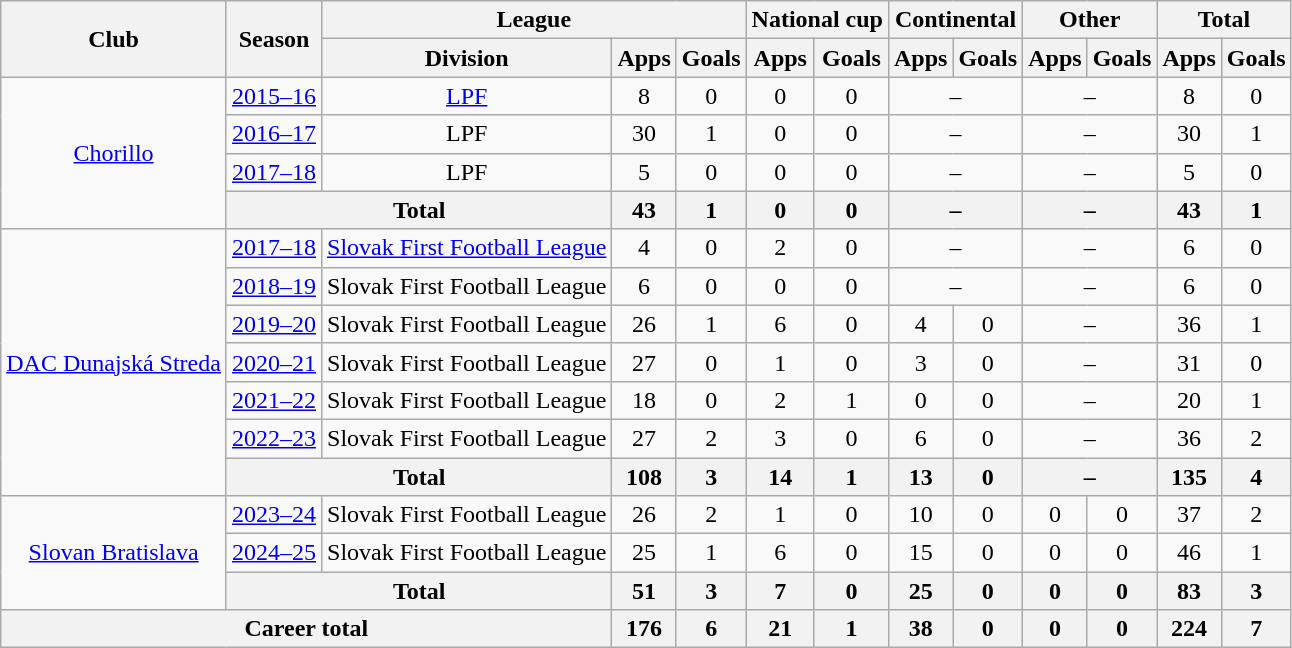<table class="wikitable" style="text-align: center;">
<tr>
<th rowspan=2>Club</th>
<th rowspan=2>Season</th>
<th colspan=3>League</th>
<th colspan=2>National cup</th>
<th colspan=2>Continental</th>
<th colspan=2>Other</th>
<th colspan=2>Total</th>
</tr>
<tr>
<th>Division</th>
<th>Apps</th>
<th>Goals</th>
<th>Apps</th>
<th>Goals</th>
<th>Apps</th>
<th>Goals</th>
<th>Apps</th>
<th>Goals</th>
<th>Apps</th>
<th>Goals</th>
</tr>
<tr>
<td rowspan=4><a href='#'>Chorillo</a></td>
<td><a href='#'>2015–16</a></td>
<td><a href='#'>LPF</a></td>
<td>8</td>
<td>0</td>
<td>0</td>
<td>0</td>
<td colspan="2">–</td>
<td colspan="2">–</td>
<td>8</td>
<td>0</td>
</tr>
<tr>
<td><a href='#'>2016–17</a></td>
<td>LPF</td>
<td>30</td>
<td>1</td>
<td>0</td>
<td>0</td>
<td colspan="2">–</td>
<td colspan="2">–</td>
<td>30</td>
<td>1</td>
</tr>
<tr>
<td><a href='#'>2017–18</a></td>
<td>LPF</td>
<td>5</td>
<td>0</td>
<td>0</td>
<td>0</td>
<td colspan="2">–</td>
<td colspan="2">–</td>
<td>5</td>
<td>0</td>
</tr>
<tr>
<th colspan=2>Total</th>
<th>43</th>
<th>1</th>
<th>0</th>
<th>0</th>
<th colspan="2">–</th>
<th colspan="2">–</th>
<th>43</th>
<th>1</th>
</tr>
<tr>
<td rowspan=7><a href='#'>DAC Dunajská Streda</a></td>
<td><a href='#'>2017–18</a></td>
<td><a href='#'>Slovak First Football League</a></td>
<td>4</td>
<td>0</td>
<td>2</td>
<td>0</td>
<td colspan="2">–</td>
<td colspan="2">–</td>
<td>6</td>
<td>0</td>
</tr>
<tr>
<td><a href='#'>2018–19</a></td>
<td>Slovak First Football League</td>
<td>6</td>
<td>0</td>
<td>0</td>
<td>0</td>
<td colspan="2">–</td>
<td colspan="2">–</td>
<td>6</td>
<td>0</td>
</tr>
<tr>
<td><a href='#'>2019–20</a></td>
<td>Slovak First Football League</td>
<td>26</td>
<td>1</td>
<td>6</td>
<td>0</td>
<td>4</td>
<td>0</td>
<td colspan="2">–</td>
<td>36</td>
<td>1</td>
</tr>
<tr>
<td><a href='#'>2020–21</a></td>
<td>Slovak First Football League</td>
<td>27</td>
<td>0</td>
<td>1</td>
<td>0</td>
<td>3</td>
<td>0</td>
<td colspan="2">–</td>
<td>31</td>
<td>0</td>
</tr>
<tr>
<td><a href='#'>2021–22</a></td>
<td>Slovak First Football League</td>
<td>18</td>
<td>0</td>
<td>2</td>
<td>1</td>
<td>0</td>
<td>0</td>
<td colspan="2">–</td>
<td>20</td>
<td>1</td>
</tr>
<tr>
<td><a href='#'>2022–23</a></td>
<td>Slovak First Football League</td>
<td>27</td>
<td>2</td>
<td>3</td>
<td>0</td>
<td>6</td>
<td>0</td>
<td colspan="2">–</td>
<td>36</td>
<td>2</td>
</tr>
<tr>
<th colspan=2>Total</th>
<th>108</th>
<th>3</th>
<th>14</th>
<th>1</th>
<th>13</th>
<th>0</th>
<th colspan="2">–</th>
<th>135</th>
<th>4</th>
</tr>
<tr>
<td rowspan=3><a href='#'>Slovan Bratislava</a></td>
<td><a href='#'>2023–24</a></td>
<td>Slovak First Football League</td>
<td>26</td>
<td>2</td>
<td>1</td>
<td>0</td>
<td>10</td>
<td>0</td>
<td>0</td>
<td>0</td>
<td>37</td>
<td>2</td>
</tr>
<tr>
<td><a href='#'>2024–25</a></td>
<td>Slovak First Football League</td>
<td>25</td>
<td>1</td>
<td>6</td>
<td>0</td>
<td>15</td>
<td>0</td>
<td>0</td>
<td>0</td>
<td>46</td>
<td>1</td>
</tr>
<tr>
<th colspan=2>Total</th>
<th>51</th>
<th>3</th>
<th>7</th>
<th>0</th>
<th>25</th>
<th>0</th>
<th>0</th>
<th>0</th>
<th>83</th>
<th>3</th>
</tr>
<tr>
<th colspan=3>Career total</th>
<th>176</th>
<th>6</th>
<th>21</th>
<th>1</th>
<th>38</th>
<th>0</th>
<th>0</th>
<th>0</th>
<th>224</th>
<th>7</th>
</tr>
</table>
